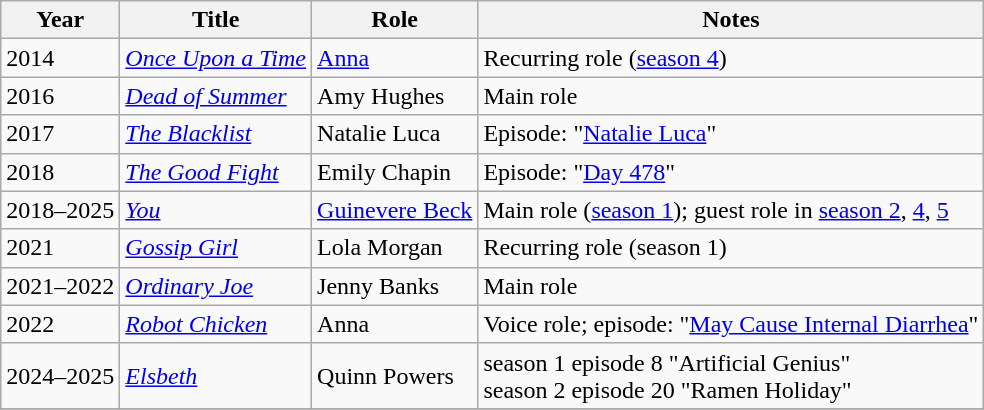<table class="wikitable">
<tr>
<th>Year</th>
<th>Title</th>
<th>Role</th>
<th>Notes</th>
</tr>
<tr>
<td>2014</td>
<td><em><a href='#'>Once Upon a Time</a></em></td>
<td><a href='#'>Anna</a></td>
<td>Recurring role (<a href='#'>season 4</a>)</td>
</tr>
<tr>
<td>2016</td>
<td><em><a href='#'>Dead of Summer</a></em></td>
<td>Amy Hughes</td>
<td>Main role</td>
</tr>
<tr>
<td>2017</td>
<td><em><a href='#'>The Blacklist</a></em></td>
<td>Natalie Luca</td>
<td>Episode: "<a href='#'>Natalie Luca</a>"</td>
</tr>
<tr>
<td>2018</td>
<td><em><a href='#'>The Good Fight</a></em></td>
<td>Emily Chapin</td>
<td>Episode: "<a href='#'>Day 478</a>"</td>
</tr>
<tr>
<td>2018–2025</td>
<td><em><a href='#'>You</a></em></td>
<td><a href='#'>Guinevere Beck</a></td>
<td>Main role (<a href='#'>season 1</a>); guest role in <a href='#'>season 2</a>, <a href='#'>4</a>, <a href='#'>5</a></td>
</tr>
<tr>
<td>2021</td>
<td><em><a href='#'>Gossip Girl</a></em></td>
<td>Lola Morgan</td>
<td>Recurring role (season 1)</td>
</tr>
<tr>
<td>2021–2022</td>
<td><em><a href='#'>Ordinary Joe</a></em></td>
<td>Jenny Banks</td>
<td>Main role</td>
</tr>
<tr>
<td>2022</td>
<td><em><a href='#'>Robot Chicken</a></em></td>
<td>Anna</td>
<td>Voice role; episode: "<a href='#'>May Cause Internal Diarrhea</a>"</td>
</tr>
<tr>
<td>2024–2025</td>
<td><em><a href='#'>Elsbeth</a></em></td>
<td>Quinn Powers</td>
<td>season 1 episode 8 "Artificial Genius"<br>season 2 episode 20 "Ramen Holiday"</td>
</tr>
<tr>
</tr>
</table>
